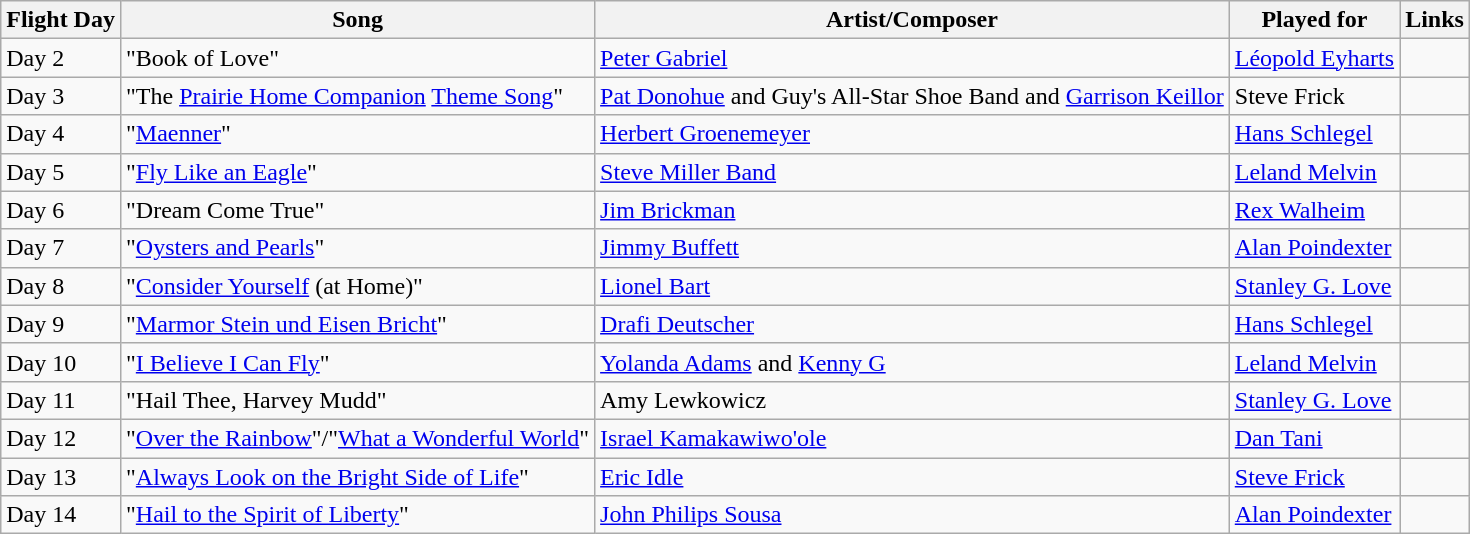<table class="wikitable">
<tr>
<th>Flight Day</th>
<th>Song</th>
<th>Artist/Composer</th>
<th>Played for</th>
<th>Links</th>
</tr>
<tr>
<td>Day 2</td>
<td>"Book of Love"</td>
<td><a href='#'>Peter Gabriel</a></td>
<td><a href='#'>Léopold Eyharts</a></td>
<td>  <br> </td>
</tr>
<tr>
<td>Day 3</td>
<td>"The <a href='#'>Prairie Home Companion</a> <a href='#'>Theme Song</a>"</td>
<td><a href='#'>Pat Donohue</a> and Guy's All-Star Shoe Band and <a href='#'>Garrison Keillor</a></td>
<td>Steve Frick</td>
<td>  <br> </td>
</tr>
<tr>
<td>Day 4</td>
<td>"<a href='#'>Maenner</a>"</td>
<td><a href='#'>Herbert Groenemeyer</a></td>
<td><a href='#'>Hans Schlegel</a></td>
<td>  <br> </td>
</tr>
<tr>
<td>Day 5</td>
<td>"<a href='#'>Fly Like an Eagle</a>"</td>
<td><a href='#'>Steve Miller Band</a></td>
<td><a href='#'>Leland Melvin</a></td>
<td>  <br> </td>
</tr>
<tr>
<td>Day 6</td>
<td>"Dream Come True"</td>
<td><a href='#'>Jim Brickman</a></td>
<td><a href='#'>Rex Walheim</a></td>
<td>  <br> </td>
</tr>
<tr>
<td>Day 7</td>
<td>"<a href='#'>Oysters and Pearls</a>"</td>
<td><a href='#'>Jimmy Buffett</a></td>
<td><a href='#'>Alan Poindexter</a></td>
<td>  <br> </td>
</tr>
<tr>
<td>Day 8</td>
<td>"<a href='#'>Consider Yourself</a> (at Home)"</td>
<td><a href='#'>Lionel Bart</a></td>
<td><a href='#'>Stanley G. Love</a></td>
<td>  <br> </td>
</tr>
<tr>
<td>Day 9</td>
<td>"<a href='#'>Marmor Stein und Eisen Bricht</a>"</td>
<td><a href='#'>Drafi Deutscher</a></td>
<td><a href='#'>Hans Schlegel</a></td>
<td>  <br> </td>
</tr>
<tr>
<td>Day 10</td>
<td>"<a href='#'>I Believe I Can Fly</a>"</td>
<td><a href='#'>Yolanda Adams</a> and <a href='#'>Kenny G</a></td>
<td><a href='#'>Leland Melvin</a></td>
<td>  <br> </td>
</tr>
<tr>
<td>Day 11</td>
<td>"Hail Thee, Harvey Mudd"</td>
<td>Amy Lewkowicz</td>
<td><a href='#'>Stanley G. Love</a></td>
<td>  <br> </td>
</tr>
<tr>
<td>Day 12</td>
<td>"<a href='#'>Over the Rainbow</a>"/"<a href='#'>What a Wonderful World</a>"</td>
<td><a href='#'>Israel Kamakawiwo'ole</a></td>
<td><a href='#'>Dan Tani</a></td>
<td>  <br> </td>
</tr>
<tr>
<td>Day 13</td>
<td>"<a href='#'>Always Look on the Bright Side of Life</a>"</td>
<td><a href='#'>Eric Idle</a></td>
<td><a href='#'>Steve Frick</a></td>
<td>  <br> </td>
</tr>
<tr>
<td>Day 14</td>
<td>"<a href='#'>Hail to the Spirit of Liberty</a>"</td>
<td><a href='#'>John Philips Sousa</a></td>
<td><a href='#'>Alan Poindexter</a></td>
<td>  <br> </td>
</tr>
</table>
